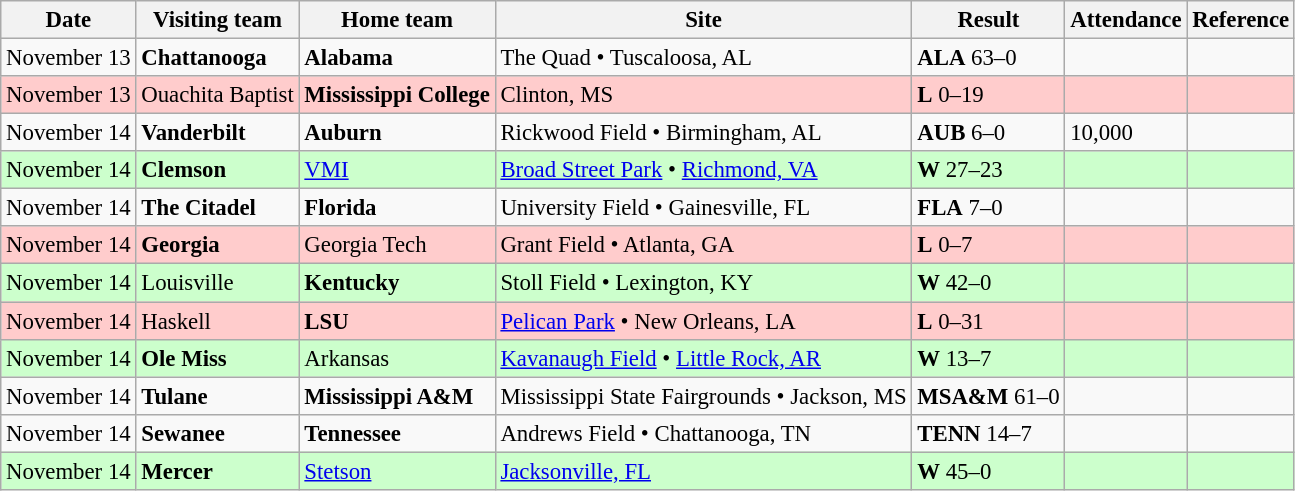<table class="wikitable" style="font-size:95%;">
<tr>
<th>Date</th>
<th>Visiting team</th>
<th>Home team</th>
<th>Site</th>
<th>Result</th>
<th>Attendance</th>
<th class="unsortable">Reference</th>
</tr>
<tr bgcolor=>
<td>November 13</td>
<td><strong>Chattanooga</strong></td>
<td><strong>Alabama</strong></td>
<td>The Quad • Tuscaloosa, AL</td>
<td><strong>ALA</strong> 63–0</td>
<td></td>
<td></td>
</tr>
<tr bgcolor=ffcccc>
<td>November 13</td>
<td>Ouachita Baptist</td>
<td><strong>Mississippi College</strong></td>
<td>Clinton, MS</td>
<td><strong>L</strong> 0–19</td>
<td></td>
<td></td>
</tr>
<tr bgcolor=>
<td>November 14</td>
<td><strong>Vanderbilt</strong></td>
<td><strong>Auburn</strong></td>
<td>Rickwood Field • Birmingham, AL</td>
<td><strong>AUB</strong> 6–0</td>
<td>10,000</td>
<td></td>
</tr>
<tr bgcolor=ccffcc>
<td>November 14</td>
<td><strong>Clemson</strong></td>
<td><a href='#'>VMI</a></td>
<td><a href='#'>Broad Street Park</a> • <a href='#'>Richmond, VA</a></td>
<td><strong>W</strong> 27–23</td>
<td></td>
<td></td>
</tr>
<tr bgcolor=>
<td>November 14</td>
<td><strong>The Citadel</strong></td>
<td><strong>Florida</strong></td>
<td>University Field • Gainesville, FL</td>
<td><strong>FLA</strong> 7–0</td>
<td></td>
<td></td>
</tr>
<tr bgcolor=ffcccc>
<td>November 14</td>
<td><strong>Georgia</strong></td>
<td>Georgia Tech</td>
<td>Grant Field • Atlanta, GA</td>
<td><strong>L</strong> 0–7</td>
<td></td>
<td></td>
</tr>
<tr bgcolor=ccffcc>
<td>November 14</td>
<td>Louisville</td>
<td><strong>Kentucky</strong></td>
<td>Stoll Field • Lexington, KY</td>
<td><strong>W</strong> 42–0</td>
<td></td>
<td></td>
</tr>
<tr bgcolor=ffcccc>
<td>November 14</td>
<td>Haskell</td>
<td><strong>LSU</strong></td>
<td><a href='#'>Pelican Park</a> • New Orleans, LA</td>
<td><strong>L</strong> 0–31</td>
<td></td>
<td></td>
</tr>
<tr bgcolor=ccffcc>
<td>November 14</td>
<td><strong>Ole Miss</strong></td>
<td>Arkansas</td>
<td><a href='#'>Kavanaugh Field</a> • <a href='#'>Little Rock, AR</a></td>
<td><strong>W</strong> 13–7</td>
<td></td>
<td></td>
</tr>
<tr bgcolor=>
<td>November 14</td>
<td><strong>Tulane</strong></td>
<td><strong>Mississippi A&M</strong></td>
<td>Mississippi State Fairgrounds • Jackson, MS</td>
<td><strong>MSA&M</strong> 61–0</td>
<td></td>
<td></td>
</tr>
<tr bgcolor=>
<td>November 14</td>
<td><strong>Sewanee</strong></td>
<td><strong>Tennessee</strong></td>
<td>Andrews Field • Chattanooga, TN</td>
<td><strong>TENN</strong> 14–7</td>
<td></td>
<td></td>
</tr>
<tr bgcolor=ccffcc>
<td>November 14</td>
<td><strong>Mercer</strong></td>
<td><a href='#'>Stetson</a></td>
<td><a href='#'>Jacksonville, FL</a></td>
<td><strong>W</strong> 45–0</td>
<td></td>
<td></td>
</tr>
</table>
